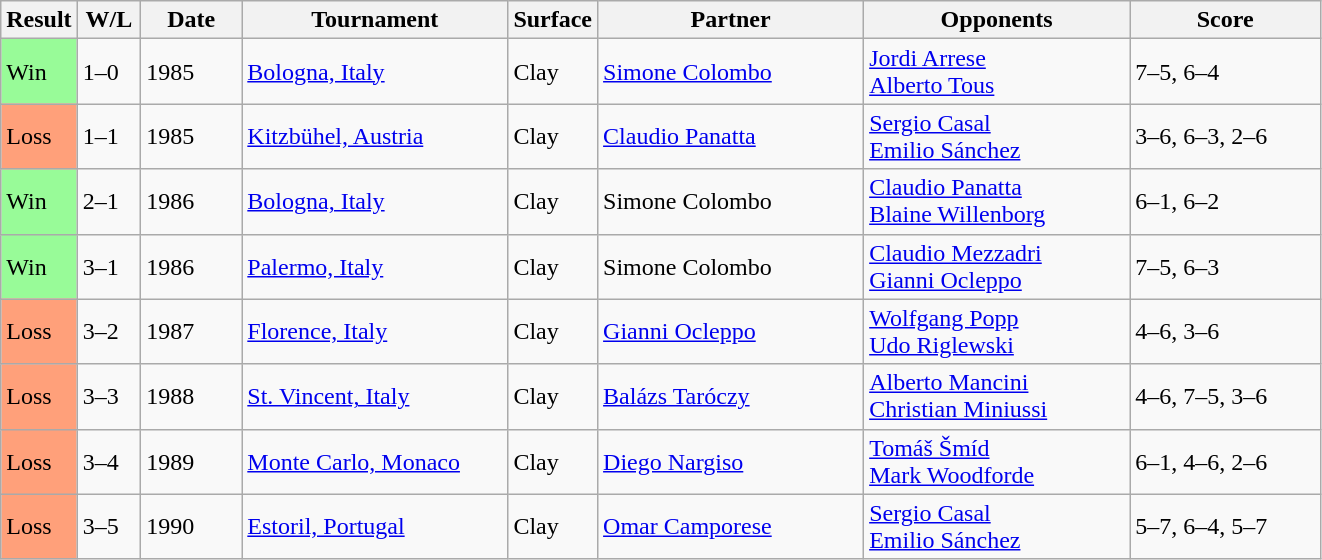<table class="sortable wikitable">
<tr>
<th style="width:40px">Result</th>
<th style="width:35px" class="unsortable">W/L</th>
<th style="width:60px">Date</th>
<th style="width:170px">Tournament</th>
<th style="width:50px">Surface</th>
<th style="width:170px">Partner</th>
<th style="width:170px">Opponents</th>
<th style="width:120px" class="unsortable">Score</th>
</tr>
<tr>
<td style="background:#98fb98;">Win</td>
<td>1–0</td>
<td>1985</td>
<td><a href='#'>Bologna, Italy</a></td>
<td>Clay</td>
<td> <a href='#'>Simone Colombo</a></td>
<td> <a href='#'>Jordi Arrese</a> <br>  <a href='#'>Alberto Tous</a></td>
<td>7–5, 6–4</td>
</tr>
<tr>
<td style="background:#ffa07a;">Loss</td>
<td>1–1</td>
<td>1985</td>
<td><a href='#'>Kitzbühel, Austria</a></td>
<td>Clay</td>
<td> <a href='#'>Claudio Panatta</a></td>
<td> <a href='#'>Sergio Casal</a> <br>  <a href='#'>Emilio Sánchez</a></td>
<td>3–6, 6–3, 2–6</td>
</tr>
<tr>
<td style="background:#98fb98;">Win</td>
<td>2–1</td>
<td>1986</td>
<td><a href='#'>Bologna, Italy</a></td>
<td>Clay</td>
<td> Simone Colombo</td>
<td> <a href='#'>Claudio Panatta</a> <br>  <a href='#'>Blaine Willenborg</a></td>
<td>6–1, 6–2</td>
</tr>
<tr>
<td style="background:#98fb98;">Win</td>
<td>3–1</td>
<td>1986</td>
<td><a href='#'>Palermo, Italy</a></td>
<td>Clay</td>
<td> Simone Colombo</td>
<td> <a href='#'>Claudio Mezzadri</a> <br>  <a href='#'>Gianni Ocleppo</a></td>
<td>7–5, 6–3</td>
</tr>
<tr>
<td style="background:#ffa07a;">Loss</td>
<td>3–2</td>
<td>1987</td>
<td><a href='#'>Florence, Italy</a></td>
<td>Clay</td>
<td> <a href='#'>Gianni Ocleppo</a></td>
<td> <a href='#'>Wolfgang Popp</a> <br>  <a href='#'>Udo Riglewski</a></td>
<td>4–6, 3–6</td>
</tr>
<tr>
<td style="background:#ffa07a;">Loss</td>
<td>3–3</td>
<td>1988</td>
<td><a href='#'>St. Vincent, Italy</a></td>
<td>Clay</td>
<td> <a href='#'>Balázs Taróczy</a></td>
<td> <a href='#'>Alberto Mancini</a> <br>  <a href='#'>Christian Miniussi</a></td>
<td>4–6, 7–5, 3–6</td>
</tr>
<tr>
<td style="background:#ffa07a;">Loss</td>
<td>3–4</td>
<td>1989</td>
<td><a href='#'>Monte Carlo, Monaco</a></td>
<td>Clay</td>
<td> <a href='#'>Diego Nargiso</a></td>
<td> <a href='#'>Tomáš Šmíd</a> <br>  <a href='#'>Mark Woodforde</a></td>
<td>6–1, 4–6, 2–6</td>
</tr>
<tr>
<td style="background:#ffa07a;">Loss</td>
<td>3–5</td>
<td>1990</td>
<td><a href='#'>Estoril, Portugal</a></td>
<td>Clay</td>
<td> <a href='#'>Omar Camporese</a></td>
<td> <a href='#'>Sergio Casal</a> <br>  <a href='#'>Emilio Sánchez</a></td>
<td>5–7, 6–4, 5–7</td>
</tr>
</table>
